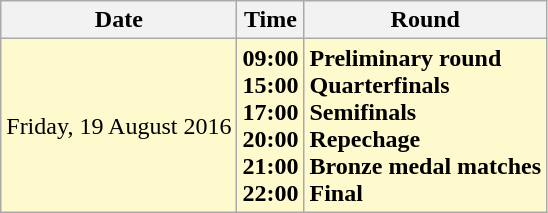<table class="wikitable">
<tr>
<th>Date</th>
<th>Time</th>
<th>Round</th>
</tr>
<tr>
<td style=background:lemonchiffon>Friday, 19 August 2016</td>
<td style=background:lemonchiffon><strong>09:00<br>15:00<br>17:00<br>20:00<br>21:00<br>22:00</strong></td>
<td style=background:lemonchiffon><strong>Preliminary round<br>Quarterfinals<br>Semifinals<br>Repechage<br>Bronze medal matches<br>Final</strong></td>
</tr>
</table>
